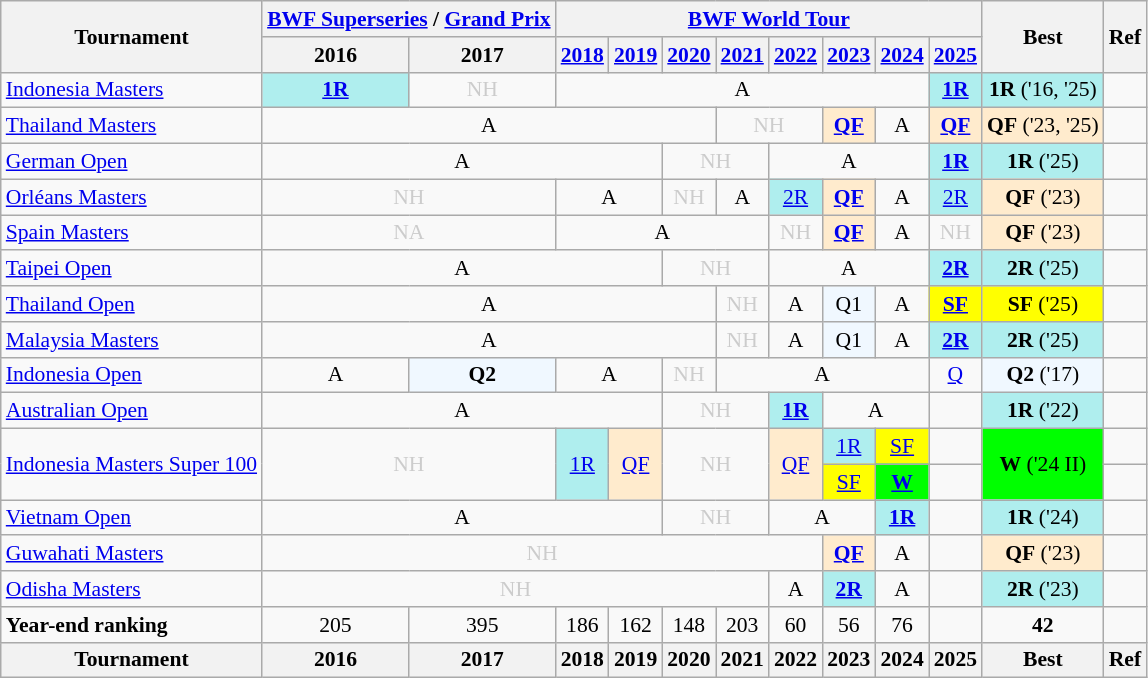<table style='font-size: 90%; text-align:center;' class='wikitable'>
<tr>
<th rowspan="2">Tournament</th>
<th colspan="2"><a href='#'>BWF Superseries</a> / <a href='#'>Grand Prix</a></th>
<th colspan="8"><a href='#'>BWF World Tour</a></th>
<th rowspan="2">Best</th>
<th rowspan="2">Ref</th>
</tr>
<tr>
<th>2016</th>
<th>2017</th>
<th><a href='#'>2018</a></th>
<th><a href='#'>2019</a></th>
<th><a href='#'>2020</a></th>
<th><a href='#'>2021</a></th>
<th><a href='#'>2022</a></th>
<th><a href='#'>2023</a></th>
<th><a href='#'>2024</a></th>
<th><a href='#'>2025</a></th>
</tr>
<tr>
<td align=left><a href='#'>Indonesia Masters</a></td>
<td bgcolor=AFEEEE><strong><a href='#'>1R</a></strong></td>
<td style=color:#ccc>NH</td>
<td colspan="7">A</td>
<td bgcolor=AFEEEE><strong><a href='#'>1R</a></strong></td>
<td bgcolor=AFEEEE><strong>1R</strong> ('16, '25)</td>
<td></td>
</tr>
<tr>
<td align=left><a href='#'>Thailand Masters</a></td>
<td colspan="5">A</td>
<td colspan="2" style=color:#ccc>NH</td>
<td bgcolor=FFEBCD><strong><a href='#'>QF</a></strong></td>
<td>A</td>
<td bgcolor=FFEBCD><strong><a href='#'>QF</a></strong></td>
<td bgcolor=FFEBCD><strong>QF</strong> ('23, '25)</td>
<td></td>
</tr>
<tr>
<td align=left><a href='#'>German Open</a></td>
<td colspan="4">A</td>
<td colspan="2" style=color:#ccc>NH</td>
<td colspan="3">A</td>
<td bgcolor=AFEEEE><strong><a href='#'>1R</a></strong></td>
<td bgcolor=AFEEEE><strong>1R</strong> ('25)</td>
<td></td>
</tr>
<tr>
<td align=left><a href='#'>Orléans Masters</a></td>
<td colspan="2" style=color:#ccc>NH</td>
<td colspan="2">A</td>
<td style=color:#ccc>NH</td>
<td>A</td>
<td bgcolor=AFEEEE><a href='#'>2R</a></td>
<td bgcolor=FFEBCD><strong><a href='#'>QF</a></strong></td>
<td>A</td>
<td bgcolor=AFEEEE><a href='#'>2R</a></td>
<td bgcolor=FFEBCD><strong>QF</strong> ('23)</td>
<td></td>
</tr>
<tr>
<td align=left><a href='#'>Spain Masters</a></td>
<td colspan="2" style=color:#ccc>NA</td>
<td colspan="4">A</td>
<td 2022; style=color:#ccc>NH</td>
<td bgcolor=FFEBCD><strong><a href='#'>QF</a></strong></td>
<td>A</td>
<td 2025; style=color:#ccc>NH</td>
<td bgcolor=FFEBCD><strong>QF</strong> ('23)</td>
<td></td>
</tr>
<tr>
<td align=left><a href='#'>Taipei Open</a></td>
<td colspan="4">A</td>
<td colspan="2" style=color:#ccc>NH</td>
<td colspan="3">A</td>
<td bgcolor=AFEEEE><strong><a href='#'>2R</a></strong></td>
<td bgcolor=AFEEEE><strong>2R</strong> ('25)</td>
<td></td>
</tr>
<tr>
<td align=left><a href='#'>Thailand Open</a></td>
<td colspan="5">A</td>
<td style=color:#ccc>NH</td>
<td>A</td>
<td 2023; bgcolor=F0F8FF>Q1</td>
<td>A</td>
<td bgcolor=FFFF00><strong><a href='#'>SF</a></strong></td>
<td bgcolor=FFFF00><strong>SF</strong> ('25)</td>
<td></td>
</tr>
<tr>
<td align=left><a href='#'>Malaysia Masters</a></td>
<td colspan="5">A</td>
<td style=color:#ccc>NH</td>
<td>A</td>
<td 2023; bgcolor=F0F8FF>Q1</td>
<td>A</td>
<td bgcolor=AFEEEE><strong><a href='#'>2R</a></strong></td>
<td bgcolor=AFEEEE><strong>2R</strong> ('25)</td>
<td></td>
</tr>
<tr>
<td align=left><a href='#'>Indonesia Open</a></td>
<td>A</td>
<td 2017; bgcolor=F0F8FF><strong>Q2</strong></td>
<td colspan="2">A</td>
<td style=color:#ccc>NH</td>
<td colspan="4">A</td>
<td><a href='#'>Q</a></td>
<td bgcolor=F0F8FF><strong>Q2</strong> ('17)</td>
<td></td>
</tr>
<tr>
<td align=left><a href='#'>Australian Open</a></td>
<td colspan="4">A</td>
<td colspan="2" style=color:#ccc>NH</td>
<td bgcolor=AFEEEE><strong><a href='#'>1R</a></strong></td>
<td colspan="2">A</td>
<td></td>
<td bgcolor=AFEEEE><strong>1R</strong> ('22)</td>
<td></td>
</tr>
<tr>
<td rowspan="2" align=left><a href='#'>Indonesia Masters Super 100</a></td>
<td rowspan="2" colspan="2" style=color:#ccc>NH</td>
<td rowspan="2" bgcolor=AFEEEE><a href='#'>1R</a></td>
<td rowspan="2" bgcolor=FFEBCD><a href='#'>QF</a></td>
<td rowspan="2" colspan="2" style=color:#ccc>NH</td>
<td rowspan="2" bgcolor=FFEBCD><a href='#'>QF</a></td>
<td bgcolor=AFEEEE><a href='#'>1R</a></td>
<td bgcolor=FFFF00><a href='#'>SF</a></td>
<td></td>
<td rowspan="2" bgcolor=00FF00><strong>W</strong> ('24 II)</td>
<td></td>
</tr>
<tr>
<td bgcolor=FFFF00><a href='#'>SF</a></td>
<td bgcolor=00FF00><strong><a href='#'>W</a></strong></td>
<td></td>
<td></td>
</tr>
<tr>
<td align=left><a href='#'>Vietnam Open</a></td>
<td colspan="4">A</td>
<td colspan="2" style=color:#ccc>NH</td>
<td colspan="2">A</td>
<td bgcolor=AFEEEE><strong><a href='#'>1R</a></strong></td>
<td></td>
<td bgcolor=AFEEEE><strong>1R</strong> ('24)</td>
<td></td>
</tr>
<tr>
<td align=left><a href='#'>Guwahati Masters</a></td>
<td colspan="7" style=color:#ccc>NH</td>
<td bgcolor=FFEBCD><strong><a href='#'>QF</a></strong></td>
<td>A</td>
<td></td>
<td bgcolor=FFEBCD><strong>QF</strong> ('23)</td>
<td></td>
</tr>
<tr>
<td align=left><a href='#'>Odisha Masters</a></td>
<td colspan="6" style=color:#ccc>NH</td>
<td>A</td>
<td bgcolor=AFEEEE><strong><a href='#'>2R</a></strong></td>
<td>A</td>
<td></td>
<td bgcolor=AFEEEE><strong>2R</strong> ('23)</td>
<td></td>
</tr>
<tr>
<td align=left><strong>Year-end ranking</strong></td>
<td 2016;>205</td>
<td 2017;>395</td>
<td 2018;>186</td>
<td 2019;>162</td>
<td 2020;>148</td>
<td 2021;>203</td>
<td 2022;>60</td>
<td 2023;>56</td>
<td 2024;>76</td>
<td 2025;></td>
<td Best;><strong>42</strong></td>
<td></td>
</tr>
<tr>
<th>Tournament</th>
<th>2016</th>
<th>2017</th>
<th>2018</th>
<th>2019</th>
<th>2020</th>
<th>2021</th>
<th>2022</th>
<th>2023</th>
<th>2024</th>
<th>2025</th>
<th>Best</th>
<th>Ref</th>
</tr>
</table>
